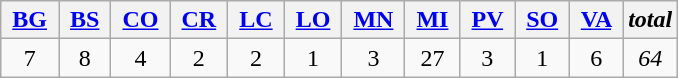<table class="wikitable" border="1">
<tr style="vertical-align:bottom;">
<th> <a href='#'>BG</a> </th>
<th> <a href='#'>BS</a> </th>
<th> <a href='#'>CO</a> </th>
<th> <a href='#'>CR</a> </th>
<th> <a href='#'>LC</a> </th>
<th> <a href='#'>LO</a> </th>
<th> <a href='#'>MN</a> </th>
<th> <a href='#'>MI</a> </th>
<th> <a href='#'>PV</a> </th>
<th> <a href='#'>SO</a> </th>
<th> <a href='#'>VA</a> </th>
<th><em>total</em></th>
</tr>
<tr style="text-align:center;">
<td>7</td>
<td>8</td>
<td>4</td>
<td>2</td>
<td>2</td>
<td>1</td>
<td>3</td>
<td>27</td>
<td>3</td>
<td>1</td>
<td>6</td>
<td><em>64</em></td>
</tr>
</table>
